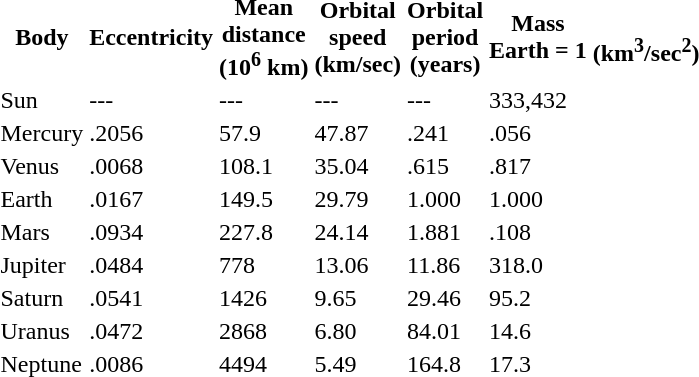<table>
<tr>
<th>Body</th>
<th>Eccentricity</th>
<th>Mean<br>distance<br>(10<sup>6</sup> km)</th>
<th>Orbital<br>speed<br>(km/sec)</th>
<th>Orbital<br>period<br>(years)</th>
<th>Mass<br>Earth = 1</th>
<th><br>(km<sup>3</sup>/sec<sup>2</sup>)</th>
</tr>
<tr>
<td>Sun</td>
<td>---</td>
<td>---</td>
<td>---</td>
<td>---</td>
<td>333,432</td>
<td></td>
</tr>
<tr>
<td>Mercury</td>
<td>.2056</td>
<td>57.9</td>
<td>47.87</td>
<td>.241</td>
<td>.056</td>
<td></td>
</tr>
<tr>
<td>Venus</td>
<td>.0068</td>
<td>108.1</td>
<td>35.04</td>
<td>.615</td>
<td>.817</td>
<td></td>
</tr>
<tr>
<td>Earth</td>
<td>.0167</td>
<td>149.5</td>
<td>29.79</td>
<td>1.000</td>
<td>1.000</td>
<td></td>
</tr>
<tr>
<td>Mars</td>
<td>.0934</td>
<td>227.8</td>
<td>24.14</td>
<td>1.881</td>
<td>.108</td>
<td></td>
</tr>
<tr>
<td>Jupiter</td>
<td>.0484</td>
<td>778</td>
<td>13.06</td>
<td>11.86</td>
<td>318.0</td>
<td></td>
</tr>
<tr>
<td>Saturn</td>
<td>.0541</td>
<td>1426</td>
<td>9.65</td>
<td>29.46</td>
<td>95.2</td>
<td></td>
</tr>
<tr>
<td>Uranus</td>
<td>.0472</td>
<td>2868</td>
<td>6.80</td>
<td>84.01</td>
<td>14.6</td>
<td></td>
</tr>
<tr>
<td>Neptune</td>
<td>.0086</td>
<td>4494</td>
<td>5.49</td>
<td>164.8</td>
<td>17.3</td>
<td></td>
</tr>
</table>
